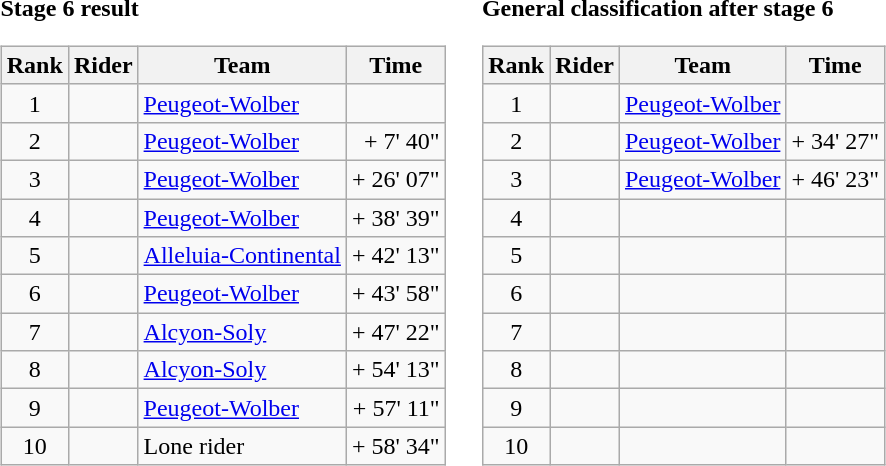<table>
<tr>
<td><strong>Stage 6 result</strong><br><table class="wikitable">
<tr>
<th scope="col">Rank</th>
<th scope="col">Rider</th>
<th scope="col">Team</th>
<th scope="col">Time</th>
</tr>
<tr>
<td style="text-align:center;">1</td>
<td></td>
<td><a href='#'>Peugeot-Wolber</a></td>
<td style="text-align:right;"></td>
</tr>
<tr>
<td style="text-align:center;">2</td>
<td></td>
<td><a href='#'>Peugeot-Wolber</a></td>
<td style="text-align:right;">+ 7' 40"</td>
</tr>
<tr>
<td style="text-align:center;">3</td>
<td></td>
<td><a href='#'>Peugeot-Wolber</a></td>
<td style="text-align:right;">+ 26' 07"</td>
</tr>
<tr>
<td style="text-align:center;">4</td>
<td></td>
<td><a href='#'>Peugeot-Wolber</a></td>
<td style="text-align:right;">+ 38' 39"</td>
</tr>
<tr>
<td style="text-align:center;">5</td>
<td></td>
<td><a href='#'>Alleluia-Continental</a></td>
<td style="text-align:right;">+ 42' 13"</td>
</tr>
<tr>
<td style="text-align:center;">6</td>
<td></td>
<td><a href='#'>Peugeot-Wolber</a></td>
<td style="text-align:right;">+ 43' 58"</td>
</tr>
<tr>
<td style="text-align:center;">7</td>
<td></td>
<td><a href='#'>Alcyon-Soly</a></td>
<td style="text-align:right;">+ 47' 22"</td>
</tr>
<tr>
<td style="text-align:center;">8</td>
<td></td>
<td><a href='#'>Alcyon-Soly</a></td>
<td style="text-align:right;">+ 54' 13"</td>
</tr>
<tr>
<td style="text-align:center;">9</td>
<td></td>
<td><a href='#'>Peugeot-Wolber</a></td>
<td style="text-align:right;">+ 57' 11"</td>
</tr>
<tr>
<td style="text-align:center;">10</td>
<td></td>
<td>Lone rider</td>
<td style="text-align:right;">+ 58' 34"</td>
</tr>
</table>
</td>
<td></td>
<td><strong>General classification after stage 6</strong><br><table class="wikitable">
<tr>
<th scope="col">Rank</th>
<th scope="col">Rider</th>
<th scope="col">Team</th>
<th scope="col">Time</th>
</tr>
<tr>
<td style="text-align:center;">1</td>
<td></td>
<td><a href='#'>Peugeot-Wolber</a></td>
<td style="text-align:right;"></td>
</tr>
<tr>
<td style="text-align:center;">2</td>
<td></td>
<td><a href='#'>Peugeot-Wolber</a></td>
<td style="text-align:right;">+ 34' 27"</td>
</tr>
<tr>
<td style="text-align:center;">3</td>
<td></td>
<td><a href='#'>Peugeot-Wolber</a></td>
<td style="text-align:right;">+ 46' 23"</td>
</tr>
<tr>
<td style="text-align:center;">4</td>
<td></td>
<td></td>
<td></td>
</tr>
<tr>
<td style="text-align:center;">5</td>
<td></td>
<td></td>
<td></td>
</tr>
<tr>
<td style="text-align:center;">6</td>
<td></td>
<td></td>
<td></td>
</tr>
<tr>
<td style="text-align:center;">7</td>
<td></td>
<td></td>
<td></td>
</tr>
<tr>
<td style="text-align:center;">8</td>
<td></td>
<td></td>
<td></td>
</tr>
<tr>
<td style="text-align:center;">9</td>
<td></td>
<td></td>
<td></td>
</tr>
<tr>
<td style="text-align:center;">10</td>
<td></td>
<td></td>
<td></td>
</tr>
</table>
</td>
</tr>
</table>
